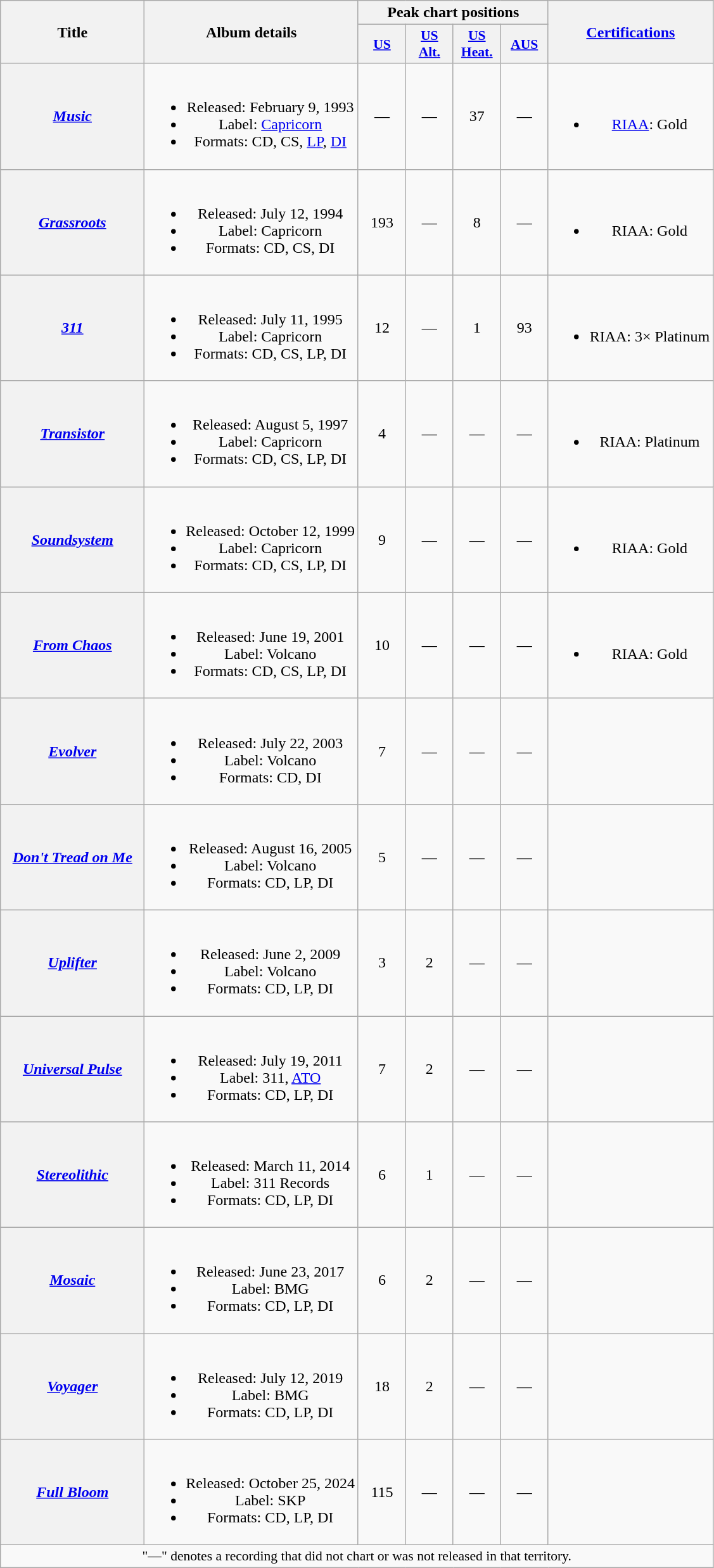<table class="wikitable plainrowheaders" style="text-align:center;" border="1">
<tr>
<th scope="col" rowspan="2" style="width:9em;">Title</th>
<th scope="col" rowspan="2">Album details</th>
<th scope="col" colspan="4">Peak chart positions</th>
<th scope="col" rowspan="2"><a href='#'>Certifications</a></th>
</tr>
<tr>
<th scope="col" style="width:3em;font-size:90%;"><a href='#'>US</a><br></th>
<th scope="col" style="width:3em;font-size:90%;"><a href='#'>US<br>Alt.</a><br></th>
<th scope="col" style="width:3em;font-size:90%;"><a href='#'>US<br>Heat.</a><br></th>
<th scope="col" style="width:3em;font-size:90%;"><a href='#'>AUS</a><br></th>
</tr>
<tr>
<th scope="row"><em><a href='#'>Music</a></em></th>
<td><br><ul><li>Released: February 9, 1993</li><li>Label: <a href='#'>Capricorn</a></li><li>Formats: CD, CS, <a href='#'>LP</a>, <a href='#'>DI</a></li></ul></td>
<td>—</td>
<td>—</td>
<td>37</td>
<td>—</td>
<td><br><ul><li><a href='#'>RIAA</a>: Gold</li></ul></td>
</tr>
<tr>
<th scope="row"><em><a href='#'>Grassroots</a></em></th>
<td><br><ul><li>Released: July 12, 1994</li><li>Label: Capricorn</li><li>Formats: CD, CS, DI</li></ul></td>
<td>193</td>
<td>—</td>
<td>8</td>
<td>—</td>
<td><br><ul><li>RIAA: Gold</li></ul></td>
</tr>
<tr>
<th scope="row"><em><a href='#'>311</a></em></th>
<td><br><ul><li>Released: July 11, 1995</li><li>Label: Capricorn</li><li>Formats: CD, CS, LP, DI</li></ul></td>
<td>12</td>
<td>—</td>
<td>1</td>
<td>93</td>
<td><br><ul><li>RIAA: 3× Platinum</li></ul></td>
</tr>
<tr>
<th scope="row"><em><a href='#'>Transistor</a></em></th>
<td><br><ul><li>Released: August 5, 1997</li><li>Label: Capricorn</li><li>Formats: CD, CS, LP, DI</li></ul></td>
<td>4</td>
<td>—</td>
<td>—</td>
<td>—</td>
<td><br><ul><li>RIAA: Platinum</li></ul></td>
</tr>
<tr>
<th scope="row"><em><a href='#'>Soundsystem</a></em></th>
<td><br><ul><li>Released: October 12, 1999</li><li>Label: Capricorn</li><li>Formats: CD, CS, LP, DI</li></ul></td>
<td>9</td>
<td>—</td>
<td>—</td>
<td>—</td>
<td><br><ul><li>RIAA: Gold</li></ul></td>
</tr>
<tr>
<th scope="row"><em><a href='#'>From Chaos</a></em></th>
<td><br><ul><li>Released: June 19, 2001</li><li>Label: Volcano</li><li>Formats: CD, CS, LP, DI</li></ul></td>
<td>10</td>
<td>—</td>
<td>—</td>
<td>—</td>
<td><br><ul><li>RIAA: Gold</li></ul></td>
</tr>
<tr>
<th scope="row"><em><a href='#'>Evolver</a></em></th>
<td><br><ul><li>Released: July 22, 2003</li><li>Label: Volcano</li><li>Formats: CD, DI</li></ul></td>
<td>7</td>
<td>—</td>
<td>—</td>
<td>—</td>
<td></td>
</tr>
<tr>
<th scope="row"><em><a href='#'>Don't Tread on Me</a></em></th>
<td><br><ul><li>Released: August 16, 2005</li><li>Label: Volcano</li><li>Formats: CD, LP, DI</li></ul></td>
<td>5</td>
<td>—</td>
<td>—</td>
<td>—</td>
<td></td>
</tr>
<tr>
<th scope="row"><em><a href='#'>Uplifter</a></em></th>
<td><br><ul><li>Released: June 2, 2009</li><li>Label: Volcano</li><li>Formats: CD, LP, DI</li></ul></td>
<td>3</td>
<td>2</td>
<td>—</td>
<td>—</td>
<td></td>
</tr>
<tr>
<th scope="row"><em><a href='#'>Universal Pulse</a></em></th>
<td><br><ul><li>Released: July 19, 2011</li><li>Label: 311, <a href='#'>ATO</a></li><li>Formats: CD, LP, DI</li></ul></td>
<td>7</td>
<td>2</td>
<td>—</td>
<td>—</td>
<td></td>
</tr>
<tr>
<th scope="row"><em><a href='#'>Stereolithic</a></em></th>
<td><br><ul><li>Released: March 11, 2014</li><li>Label: 311 Records</li><li>Formats: CD, LP, DI</li></ul></td>
<td>6</td>
<td>1</td>
<td>—</td>
<td>—</td>
<td></td>
</tr>
<tr>
<th scope="row"><em><a href='#'>Mosaic</a></em></th>
<td><br><ul><li>Released: June 23, 2017</li><li>Label: BMG</li><li>Formats: CD, LP, DI</li></ul></td>
<td>6</td>
<td>2</td>
<td>—</td>
<td>—</td>
<td></td>
</tr>
<tr>
<th scope="row"><em><a href='#'>Voyager</a></em></th>
<td><br><ul><li>Released: July 12, 2019</li><li>Label: BMG</li><li>Formats: CD, LP, DI</li></ul></td>
<td>18</td>
<td>2</td>
<td>—</td>
<td>—</td>
<td></td>
</tr>
<tr>
<th scope="row"><em><a href='#'>Full Bloom</a></em></th>
<td><br><ul><li>Released: October 25, 2024</li><li>Label: SKP</li><li>Formats: CD, LP, DI</li></ul></td>
<td>115<br></td>
<td>—</td>
<td>—</td>
<td>—</td>
<td></td>
</tr>
<tr>
<td colspan="7" style="font-size:90%">"—" denotes a recording that did not chart or was not released in that territory.</td>
</tr>
</table>
